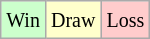<table class="wikitable">
<tr>
<td style="background-color: #CCFFCC;"><small>Win</small></td>
<td style="background-color: #FFFFCC;"><small>Draw</small></td>
<td style="background-color: #FFCCCC;"><small>Loss</small></td>
</tr>
</table>
